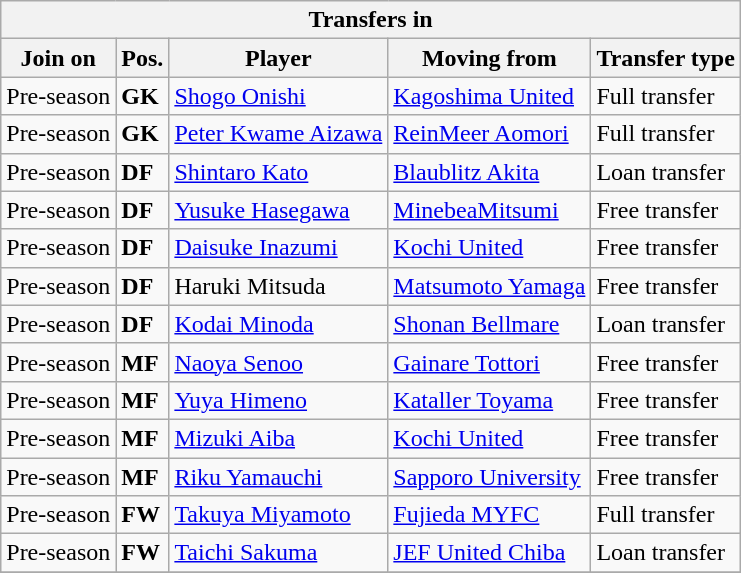<table class="wikitable sortable" style=“text-align:left;>
<tr>
<th colspan="5">Transfers in</th>
</tr>
<tr>
<th>Join on</th>
<th>Pos.</th>
<th>Player</th>
<th>Moving from</th>
<th>Transfer type</th>
</tr>
<tr>
<td>Pre-season</td>
<td><strong>GK</strong></td>
<td> <a href='#'>Shogo Onishi</a></td>
<td> <a href='#'>Kagoshima United</a></td>
<td>Full transfer</td>
</tr>
<tr>
<td>Pre-season</td>
<td><strong>GK</strong></td>
<td> <a href='#'>Peter Kwame Aizawa</a></td>
<td> <a href='#'>ReinMeer Aomori</a></td>
<td>Full transfer</td>
</tr>
<tr>
<td>Pre-season</td>
<td><strong>DF</strong></td>
<td> <a href='#'>Shintaro Kato</a></td>
<td> <a href='#'>Blaublitz Akita</a></td>
<td>Loan transfer</td>
</tr>
<tr>
<td>Pre-season</td>
<td><strong>DF</strong></td>
<td> <a href='#'>Yusuke Hasegawa</a></td>
<td> <a href='#'>MinebeaMitsumi</a></td>
<td>Free transfer</td>
</tr>
<tr>
<td>Pre-season</td>
<td><strong>DF</strong></td>
<td> <a href='#'>Daisuke Inazumi</a></td>
<td> <a href='#'>Kochi United</a></td>
<td>Free transfer</td>
</tr>
<tr>
<td>Pre-season</td>
<td><strong>DF</strong></td>
<td> Haruki Mitsuda</td>
<td> <a href='#'>Matsumoto Yamaga</a></td>
<td>Free transfer</td>
</tr>
<tr>
<td>Pre-season</td>
<td><strong>DF</strong></td>
<td> <a href='#'>Kodai Minoda</a></td>
<td> <a href='#'>Shonan Bellmare</a></td>
<td>Loan transfer</td>
</tr>
<tr>
<td>Pre-season</td>
<td><strong>MF</strong></td>
<td> <a href='#'>Naoya Senoo</a></td>
<td> <a href='#'>Gainare Tottori</a></td>
<td>Free transfer</td>
</tr>
<tr>
<td>Pre-season</td>
<td><strong>MF</strong></td>
<td> <a href='#'>Yuya Himeno</a></td>
<td> <a href='#'>Kataller Toyama</a></td>
<td>Free transfer</td>
</tr>
<tr>
<td>Pre-season</td>
<td><strong>MF</strong></td>
<td> <a href='#'>Mizuki Aiba</a></td>
<td> <a href='#'>Kochi United</a></td>
<td>Free transfer</td>
</tr>
<tr>
<td>Pre-season</td>
<td><strong>MF</strong></td>
<td> <a href='#'>Riku Yamauchi</a></td>
<td> <a href='#'>Sapporo University</a></td>
<td>Free transfer</td>
</tr>
<tr>
<td>Pre-season</td>
<td><strong>FW</strong></td>
<td> <a href='#'>Takuya Miyamoto</a></td>
<td> <a href='#'>Fujieda MYFC</a></td>
<td>Full transfer</td>
</tr>
<tr>
<td>Pre-season</td>
<td><strong>FW</strong></td>
<td> <a href='#'>Taichi Sakuma</a></td>
<td> <a href='#'>JEF United Chiba</a></td>
<td>Loan transfer</td>
</tr>
<tr>
</tr>
</table>
